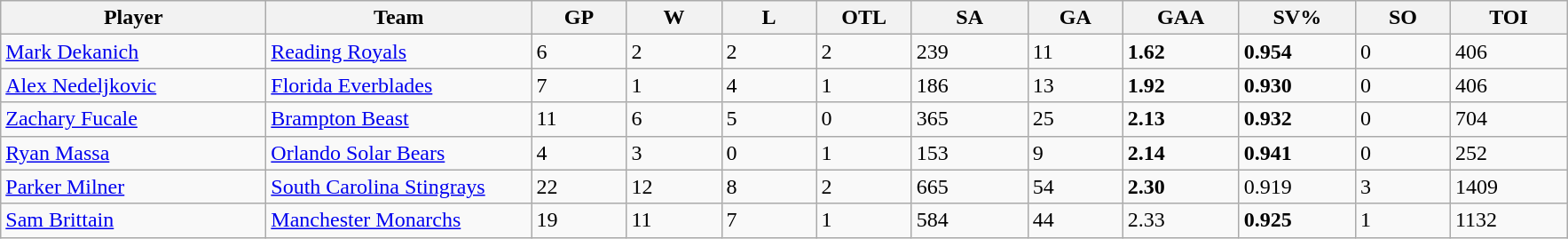<table class="wikitable sortable">
<tr>
<th style="width:12em">Player</th>
<th style="width:12em">Team</th>
<th style="width:4em">GP</th>
<th style="width:4em">W</th>
<th style="width:4em">L</th>
<th style="width:4em">OTL</th>
<th style="width:5em">SA</th>
<th style="width:4em">GA</th>
<th style="width:5em">GAA</th>
<th style="width:5em">SV%</th>
<th style="width:4em">SO</th>
<th style="width:5em">TOI</th>
</tr>
<tr>
<td><a href='#'>Mark Dekanich</a></td>
<td><a href='#'>Reading Royals</a></td>
<td>6</td>
<td>2</td>
<td>2</td>
<td>2</td>
<td>239</td>
<td>11</td>
<td><strong>1.62</strong></td>
<td><strong>0.954</strong></td>
<td>0</td>
<td>406</td>
</tr>
<tr>
<td><a href='#'>Alex Nedeljkovic</a></td>
<td><a href='#'>Florida Everblades</a></td>
<td>7</td>
<td>1</td>
<td>4</td>
<td>1</td>
<td>186</td>
<td>13</td>
<td><strong>1.92</strong></td>
<td><strong>0.930</strong></td>
<td>0</td>
<td>406</td>
</tr>
<tr>
<td><a href='#'>Zachary Fucale</a></td>
<td><a href='#'>Brampton Beast</a></td>
<td>11</td>
<td>6</td>
<td>5</td>
<td>0</td>
<td>365</td>
<td>25</td>
<td><strong>2.13</strong></td>
<td><strong>0.932</strong></td>
<td>0</td>
<td>704</td>
</tr>
<tr>
<td><a href='#'>Ryan Massa</a></td>
<td><a href='#'>Orlando Solar Bears</a></td>
<td>4</td>
<td>3</td>
<td>0</td>
<td>1</td>
<td>153</td>
<td>9</td>
<td><strong>2.14</strong></td>
<td><strong>0.941</strong></td>
<td>0</td>
<td>252</td>
</tr>
<tr>
<td><a href='#'>Parker Milner</a></td>
<td><a href='#'>South Carolina Stingrays</a></td>
<td>22</td>
<td>12</td>
<td>8</td>
<td>2</td>
<td>665</td>
<td>54</td>
<td><strong>2.30</strong></td>
<td>0.919</td>
<td>3</td>
<td>1409</td>
</tr>
<tr>
<td><a href='#'>Sam Brittain</a></td>
<td><a href='#'>Manchester Monarchs</a></td>
<td>19</td>
<td>11</td>
<td>7</td>
<td>1</td>
<td>584</td>
<td>44</td>
<td>2.33</td>
<td><strong>0.925</strong></td>
<td>1</td>
<td>1132</td>
</tr>
</table>
